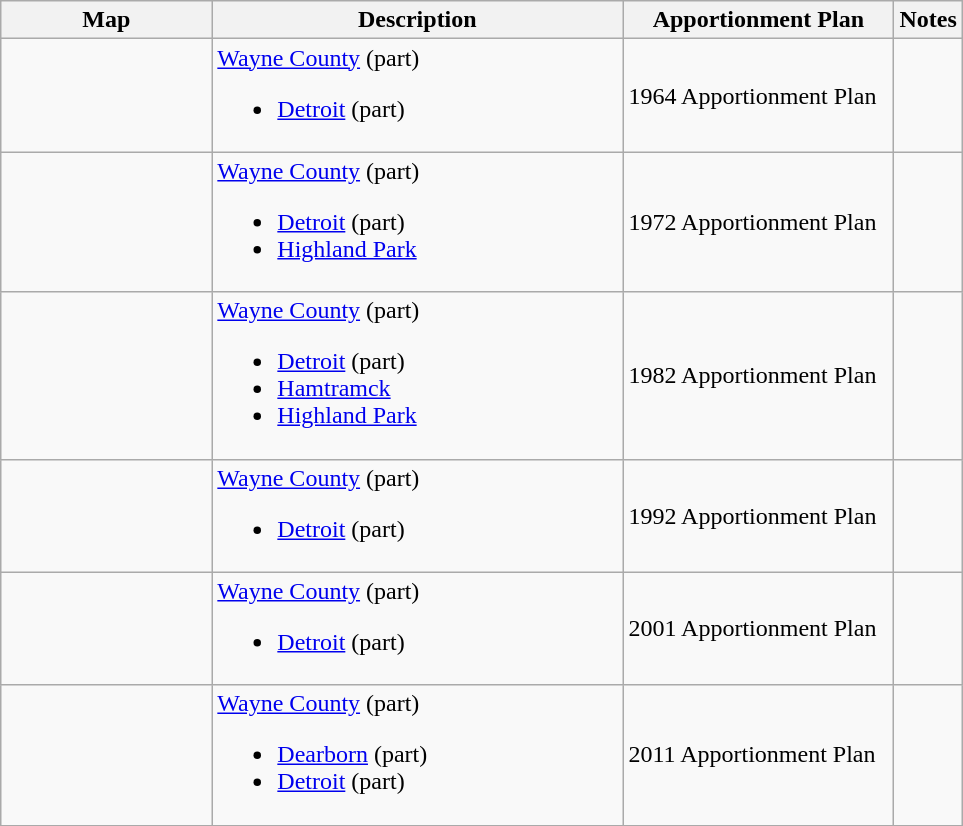<table class="wikitable sortable">
<tr>
<th style="width:100pt;">Map</th>
<th style="width:200pt;">Description</th>
<th style="width:130pt;">Apportionment Plan</th>
<th style="width:15pt;">Notes</th>
</tr>
<tr>
<td></td>
<td><a href='#'>Wayne County</a> (part)<br><ul><li><a href='#'>Detroit</a> (part)</li></ul></td>
<td>1964 Apportionment Plan</td>
<td></td>
</tr>
<tr>
<td></td>
<td><a href='#'>Wayne County</a> (part)<br><ul><li><a href='#'>Detroit</a> (part)</li><li><a href='#'>Highland Park</a></li></ul></td>
<td>1972 Apportionment Plan</td>
<td></td>
</tr>
<tr>
<td></td>
<td><a href='#'>Wayne County</a> (part)<br><ul><li><a href='#'>Detroit</a> (part)</li><li><a href='#'>Hamtramck</a></li><li><a href='#'>Highland Park</a></li></ul></td>
<td>1982 Apportionment Plan</td>
<td></td>
</tr>
<tr>
<td></td>
<td><a href='#'>Wayne County</a> (part)<br><ul><li><a href='#'>Detroit</a> (part)</li></ul></td>
<td>1992 Apportionment Plan</td>
<td></td>
</tr>
<tr>
<td></td>
<td><a href='#'>Wayne County</a> (part)<br><ul><li><a href='#'>Detroit</a> (part)</li></ul></td>
<td>2001 Apportionment Plan</td>
<td></td>
</tr>
<tr>
<td></td>
<td><a href='#'>Wayne County</a> (part)<br><ul><li><a href='#'>Dearborn</a> (part)</li><li><a href='#'>Detroit</a> (part)</li></ul></td>
<td>2011 Apportionment Plan</td>
<td></td>
</tr>
<tr>
</tr>
</table>
